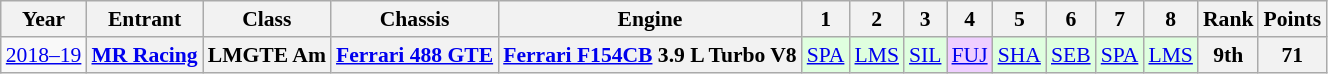<table class="wikitable" style="text-align:center; font-size:90%">
<tr>
<th>Year</th>
<th>Entrant</th>
<th>Class</th>
<th>Chassis</th>
<th>Engine</th>
<th>1</th>
<th>2</th>
<th>3</th>
<th>4</th>
<th>5</th>
<th>6</th>
<th>7</th>
<th>8</th>
<th>Rank</th>
<th>Points</th>
</tr>
<tr>
<td><a href='#'>2018–19</a></td>
<th><a href='#'>MR Racing</a></th>
<th>LMGTE Am</th>
<th><a href='#'>Ferrari 488 GTE</a></th>
<th><a href='#'>Ferrari F154CB</a> 3.9 L Turbo V8</th>
<td style="background:#DFFFDF;"><a href='#'>SPA</a><br></td>
<td style="background:#DFFFDF;"><a href='#'>LMS</a><br></td>
<td style="background:#DFFFDF;"><a href='#'>SIL</a><br></td>
<td style="background:#EFCFFF;"><a href='#'>FUJ</a><br></td>
<td style="background:#DFFFDF;"><a href='#'>SHA</a><br></td>
<td style="background:#DFFFDF;"><a href='#'>SEB</a><br></td>
<td style="background:#DFFFDF;"><a href='#'>SPA</a><br></td>
<td style="background:#DFFFDF;"><a href='#'>LMS</a><br></td>
<th>9th</th>
<th>71</th>
</tr>
</table>
